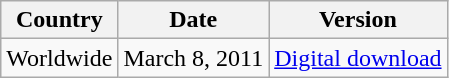<table class="wikitable">
<tr>
<th>Country</th>
<th>Date</th>
<th>Version</th>
</tr>
<tr>
<td>Worldwide</td>
<td>March 8, 2011</td>
<td><a href='#'>Digital download</a></td>
</tr>
</table>
